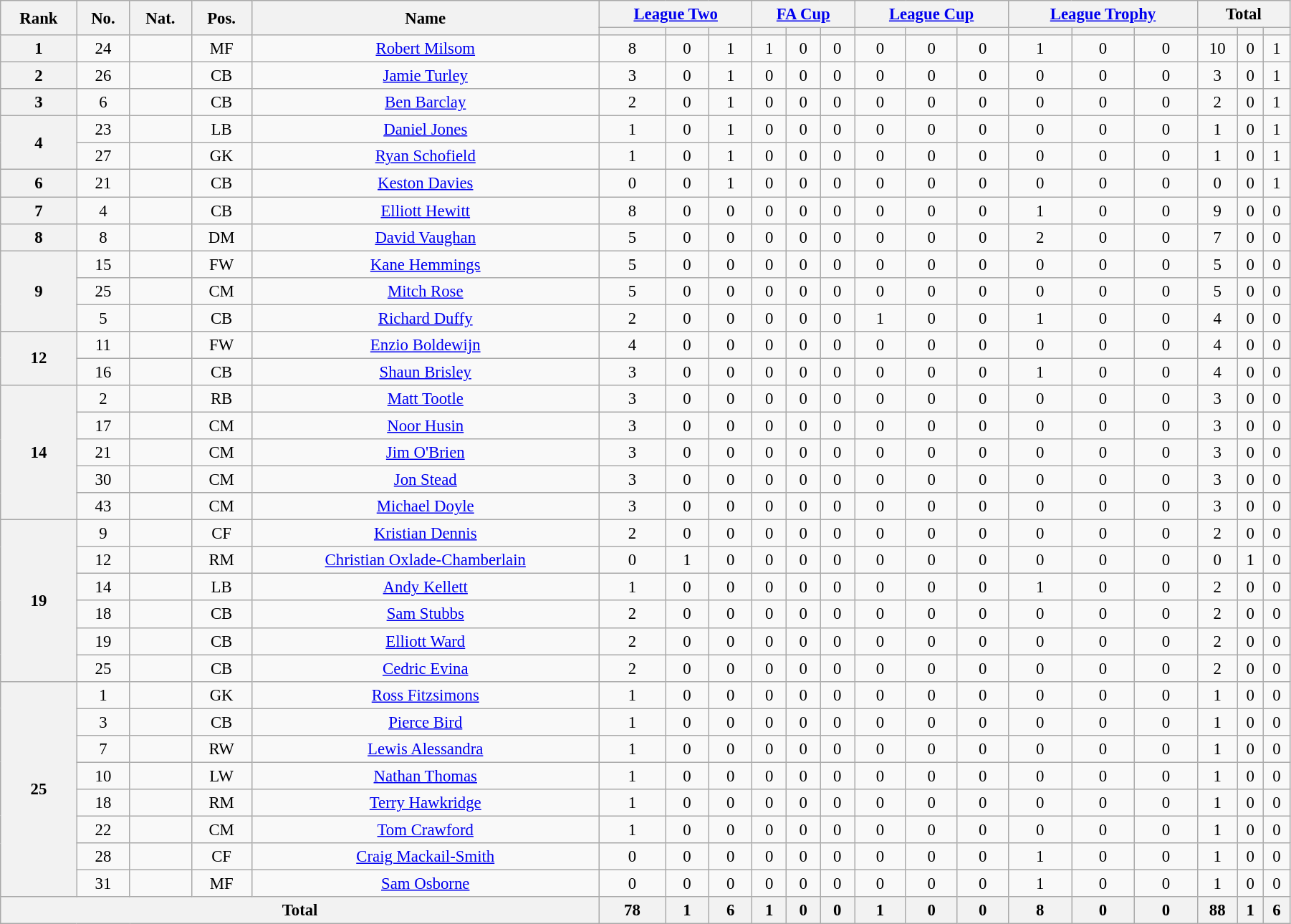<table class="wikitable" style="text-align:center; font-size:95%; width:95%;">
<tr>
<th rowspan=2>Rank</th>
<th rowspan=2>No.</th>
<th rowspan=2>Nat.</th>
<th rowspan=2>Pos.</th>
<th rowspan=2>Name</th>
<th colspan=3><a href='#'>League Two</a></th>
<th colspan=3><a href='#'>FA Cup</a></th>
<th colspan=3><a href='#'>League Cup</a></th>
<th colspan=3><a href='#'>League Trophy</a></th>
<th colspan=3>Total</th>
</tr>
<tr>
<th></th>
<th></th>
<th></th>
<th></th>
<th></th>
<th></th>
<th></th>
<th></th>
<th></th>
<th></th>
<th></th>
<th></th>
<th></th>
<th></th>
<th></th>
</tr>
<tr>
<th rowspan=1>1</th>
<td>24</td>
<td></td>
<td>MF</td>
<td><a href='#'>Robert Milsom</a></td>
<td>8</td>
<td>0</td>
<td>1</td>
<td>1</td>
<td>0</td>
<td>0</td>
<td>0</td>
<td>0</td>
<td>0</td>
<td>1</td>
<td>0</td>
<td>0</td>
<td>10</td>
<td>0</td>
<td>1</td>
</tr>
<tr>
<th rowspan=1>2</th>
<td>26</td>
<td></td>
<td>CB</td>
<td><a href='#'>Jamie Turley</a></td>
<td>3</td>
<td>0</td>
<td>1</td>
<td>0</td>
<td>0</td>
<td>0</td>
<td>0</td>
<td>0</td>
<td>0</td>
<td>0</td>
<td>0</td>
<td>0</td>
<td>3</td>
<td>0</td>
<td>1</td>
</tr>
<tr>
<th rowspan=1>3</th>
<td>6</td>
<td></td>
<td>CB</td>
<td><a href='#'>Ben Barclay</a></td>
<td>2</td>
<td>0</td>
<td>1</td>
<td>0</td>
<td>0</td>
<td>0</td>
<td>0</td>
<td>0</td>
<td>0</td>
<td>0</td>
<td>0</td>
<td>0</td>
<td>2</td>
<td>0</td>
<td>1</td>
</tr>
<tr>
<th rowspan=2>4</th>
<td>23</td>
<td></td>
<td>LB</td>
<td><a href='#'>Daniel Jones</a></td>
<td>1</td>
<td>0</td>
<td>1</td>
<td>0</td>
<td>0</td>
<td>0</td>
<td>0</td>
<td>0</td>
<td>0</td>
<td>0</td>
<td>0</td>
<td>0</td>
<td>1</td>
<td>0</td>
<td>1</td>
</tr>
<tr>
<td>27</td>
<td></td>
<td>GK</td>
<td><a href='#'>Ryan Schofield</a></td>
<td>1</td>
<td>0</td>
<td>1</td>
<td>0</td>
<td>0</td>
<td>0</td>
<td>0</td>
<td>0</td>
<td>0</td>
<td>0</td>
<td>0</td>
<td>0</td>
<td>1</td>
<td>0</td>
<td>1</td>
</tr>
<tr>
<th rowspan=1>6</th>
<td>21</td>
<td></td>
<td>CB</td>
<td><a href='#'>Keston Davies</a></td>
<td>0</td>
<td>0</td>
<td>1</td>
<td>0</td>
<td>0</td>
<td>0</td>
<td>0</td>
<td>0</td>
<td>0</td>
<td>0</td>
<td>0</td>
<td>0</td>
<td>0</td>
<td>0</td>
<td>1</td>
</tr>
<tr>
<th rowspan=1>7</th>
<td>4</td>
<td></td>
<td>CB</td>
<td><a href='#'>Elliott Hewitt</a></td>
<td>8</td>
<td>0</td>
<td>0</td>
<td>0</td>
<td>0</td>
<td>0</td>
<td>0</td>
<td>0</td>
<td>0</td>
<td>1</td>
<td>0</td>
<td>0</td>
<td>9</td>
<td>0</td>
<td>0</td>
</tr>
<tr>
<th rowspan=1>8</th>
<td>8</td>
<td></td>
<td>DM</td>
<td><a href='#'>David Vaughan</a></td>
<td>5</td>
<td>0</td>
<td>0</td>
<td>0</td>
<td>0</td>
<td>0</td>
<td>0</td>
<td>0</td>
<td>0</td>
<td>2</td>
<td>0</td>
<td>0</td>
<td>7</td>
<td>0</td>
<td>0</td>
</tr>
<tr>
<th rowspan=3>9</th>
<td>15</td>
<td></td>
<td>FW</td>
<td><a href='#'>Kane Hemmings</a></td>
<td>5</td>
<td>0</td>
<td>0</td>
<td>0</td>
<td>0</td>
<td>0</td>
<td>0</td>
<td>0</td>
<td>0</td>
<td>0</td>
<td>0</td>
<td>0</td>
<td>5</td>
<td>0</td>
<td>0</td>
</tr>
<tr>
<td>25</td>
<td></td>
<td>CM</td>
<td><a href='#'>Mitch Rose</a></td>
<td>5</td>
<td>0</td>
<td>0</td>
<td>0</td>
<td>0</td>
<td>0</td>
<td>0</td>
<td>0</td>
<td>0</td>
<td>0</td>
<td>0</td>
<td>0</td>
<td>5</td>
<td>0</td>
<td>0</td>
</tr>
<tr>
<td>5</td>
<td></td>
<td>CB</td>
<td><a href='#'>Richard Duffy</a></td>
<td>2</td>
<td>0</td>
<td>0</td>
<td>0</td>
<td>0</td>
<td>0</td>
<td>1</td>
<td>0</td>
<td>0</td>
<td>1</td>
<td>0</td>
<td>0</td>
<td>4</td>
<td>0</td>
<td>0</td>
</tr>
<tr>
<th rowspan=2>12</th>
<td>11</td>
<td></td>
<td>FW</td>
<td><a href='#'>Enzio Boldewijn</a></td>
<td>4</td>
<td>0</td>
<td>0</td>
<td>0</td>
<td>0</td>
<td>0</td>
<td>0</td>
<td>0</td>
<td>0</td>
<td>0</td>
<td>0</td>
<td>0</td>
<td>4</td>
<td>0</td>
<td>0</td>
</tr>
<tr>
<td>16</td>
<td></td>
<td>CB</td>
<td><a href='#'>Shaun Brisley</a></td>
<td>3</td>
<td>0</td>
<td>0</td>
<td>0</td>
<td>0</td>
<td>0</td>
<td>0</td>
<td>0</td>
<td>0</td>
<td>1</td>
<td>0</td>
<td>0</td>
<td>4</td>
<td>0</td>
<td>0</td>
</tr>
<tr>
<th rowspan=5>14</th>
<td>2</td>
<td></td>
<td>RB</td>
<td><a href='#'>Matt Tootle</a></td>
<td>3</td>
<td>0</td>
<td>0</td>
<td>0</td>
<td>0</td>
<td>0</td>
<td>0</td>
<td>0</td>
<td>0</td>
<td>0</td>
<td>0</td>
<td>0</td>
<td>3</td>
<td>0</td>
<td>0</td>
</tr>
<tr>
<td>17</td>
<td></td>
<td>CM</td>
<td><a href='#'>Noor Husin</a></td>
<td>3</td>
<td>0</td>
<td>0</td>
<td>0</td>
<td>0</td>
<td>0</td>
<td>0</td>
<td>0</td>
<td>0</td>
<td>0</td>
<td>0</td>
<td>0</td>
<td>3</td>
<td>0</td>
<td>0</td>
</tr>
<tr>
<td>21</td>
<td></td>
<td>CM</td>
<td><a href='#'>Jim O'Brien</a></td>
<td>3</td>
<td>0</td>
<td>0</td>
<td>0</td>
<td>0</td>
<td>0</td>
<td>0</td>
<td>0</td>
<td>0</td>
<td>0</td>
<td>0</td>
<td>0</td>
<td>3</td>
<td>0</td>
<td>0</td>
</tr>
<tr>
<td>30</td>
<td></td>
<td>CM</td>
<td><a href='#'>Jon Stead</a></td>
<td>3</td>
<td>0</td>
<td>0</td>
<td>0</td>
<td>0</td>
<td>0</td>
<td>0</td>
<td>0</td>
<td>0</td>
<td>0</td>
<td>0</td>
<td>0</td>
<td>3</td>
<td>0</td>
<td>0</td>
</tr>
<tr>
<td>43</td>
<td></td>
<td>CM</td>
<td><a href='#'>Michael Doyle</a></td>
<td>3</td>
<td>0</td>
<td>0</td>
<td>0</td>
<td>0</td>
<td>0</td>
<td>0</td>
<td>0</td>
<td>0</td>
<td>0</td>
<td>0</td>
<td>0</td>
<td>3</td>
<td>0</td>
<td>0</td>
</tr>
<tr>
<th rowspan=6>19</th>
<td>9</td>
<td></td>
<td>CF</td>
<td><a href='#'>Kristian Dennis</a></td>
<td>2</td>
<td>0</td>
<td>0</td>
<td>0</td>
<td>0</td>
<td>0</td>
<td>0</td>
<td>0</td>
<td>0</td>
<td>0</td>
<td>0</td>
<td>0</td>
<td>2</td>
<td>0</td>
<td>0</td>
</tr>
<tr>
<td>12</td>
<td></td>
<td>RM</td>
<td><a href='#'>Christian Oxlade-Chamberlain</a></td>
<td>0</td>
<td>1</td>
<td>0</td>
<td>0</td>
<td>0</td>
<td>0</td>
<td>0</td>
<td>0</td>
<td>0</td>
<td>0</td>
<td>0</td>
<td>0</td>
<td>0</td>
<td>1</td>
<td>0</td>
</tr>
<tr>
<td>14</td>
<td></td>
<td>LB</td>
<td><a href='#'>Andy Kellett</a></td>
<td>1</td>
<td>0</td>
<td>0</td>
<td>0</td>
<td>0</td>
<td>0</td>
<td>0</td>
<td>0</td>
<td>0</td>
<td>1</td>
<td>0</td>
<td>0</td>
<td>2</td>
<td>0</td>
<td>0</td>
</tr>
<tr>
<td>18</td>
<td></td>
<td>CB</td>
<td><a href='#'>Sam Stubbs</a></td>
<td>2</td>
<td>0</td>
<td>0</td>
<td>0</td>
<td>0</td>
<td>0</td>
<td>0</td>
<td>0</td>
<td>0</td>
<td>0</td>
<td>0</td>
<td>0</td>
<td>2</td>
<td>0</td>
<td>0</td>
</tr>
<tr>
<td>19</td>
<td></td>
<td>CB</td>
<td><a href='#'>Elliott Ward</a></td>
<td>2</td>
<td>0</td>
<td>0</td>
<td>0</td>
<td>0</td>
<td>0</td>
<td>0</td>
<td>0</td>
<td>0</td>
<td>0</td>
<td>0</td>
<td>0</td>
<td>2</td>
<td>0</td>
<td>0</td>
</tr>
<tr>
<td>25</td>
<td></td>
<td>CB</td>
<td><a href='#'>Cedric Evina</a></td>
<td>2</td>
<td>0</td>
<td>0</td>
<td>0</td>
<td>0</td>
<td>0</td>
<td>0</td>
<td>0</td>
<td>0</td>
<td>0</td>
<td>0</td>
<td>0</td>
<td>2</td>
<td>0</td>
<td>0</td>
</tr>
<tr>
<th rowspan=8>25</th>
<td>1</td>
<td></td>
<td>GK</td>
<td><a href='#'>Ross Fitzsimons</a></td>
<td>1</td>
<td>0</td>
<td>0</td>
<td>0</td>
<td>0</td>
<td>0</td>
<td>0</td>
<td>0</td>
<td>0</td>
<td>0</td>
<td>0</td>
<td>0</td>
<td>1</td>
<td>0</td>
<td>0</td>
</tr>
<tr>
<td>3</td>
<td></td>
<td>CB</td>
<td><a href='#'>Pierce Bird</a></td>
<td>1</td>
<td>0</td>
<td>0</td>
<td>0</td>
<td>0</td>
<td>0</td>
<td>0</td>
<td>0</td>
<td>0</td>
<td>0</td>
<td>0</td>
<td>0</td>
<td>1</td>
<td>0</td>
<td>0</td>
</tr>
<tr>
<td>7</td>
<td></td>
<td>RW</td>
<td><a href='#'>Lewis Alessandra</a></td>
<td>1</td>
<td>0</td>
<td>0</td>
<td>0</td>
<td>0</td>
<td>0</td>
<td>0</td>
<td>0</td>
<td>0</td>
<td>0</td>
<td>0</td>
<td>0</td>
<td>1</td>
<td>0</td>
<td>0</td>
</tr>
<tr>
<td>10</td>
<td></td>
<td>LW</td>
<td><a href='#'>Nathan Thomas</a></td>
<td>1</td>
<td>0</td>
<td>0</td>
<td>0</td>
<td>0</td>
<td>0</td>
<td>0</td>
<td>0</td>
<td>0</td>
<td>0</td>
<td>0</td>
<td>0</td>
<td>1</td>
<td>0</td>
<td>0</td>
</tr>
<tr>
<td>18</td>
<td></td>
<td>RM</td>
<td><a href='#'>Terry Hawkridge</a></td>
<td>1</td>
<td>0</td>
<td>0</td>
<td>0</td>
<td>0</td>
<td>0</td>
<td>0</td>
<td>0</td>
<td>0</td>
<td>0</td>
<td>0</td>
<td>0</td>
<td>1</td>
<td>0</td>
<td>0</td>
</tr>
<tr>
<td>22</td>
<td></td>
<td>CM</td>
<td><a href='#'>Tom Crawford</a></td>
<td>1</td>
<td>0</td>
<td>0</td>
<td>0</td>
<td>0</td>
<td>0</td>
<td>0</td>
<td>0</td>
<td>0</td>
<td>0</td>
<td>0</td>
<td>0</td>
<td>1</td>
<td>0</td>
<td>0</td>
</tr>
<tr>
<td>28</td>
<td></td>
<td>CF</td>
<td><a href='#'>Craig Mackail-Smith</a></td>
<td>0</td>
<td>0</td>
<td>0</td>
<td>0</td>
<td>0</td>
<td>0</td>
<td>0</td>
<td>0</td>
<td>0</td>
<td>1</td>
<td>0</td>
<td>0</td>
<td>1</td>
<td>0</td>
<td>0</td>
</tr>
<tr>
<td>31</td>
<td></td>
<td>MF</td>
<td><a href='#'>Sam Osborne</a></td>
<td>0</td>
<td>0</td>
<td>0</td>
<td>0</td>
<td>0</td>
<td>0</td>
<td>0</td>
<td>0</td>
<td>0</td>
<td>1</td>
<td>0</td>
<td>0</td>
<td>1</td>
<td>0</td>
<td>0</td>
</tr>
<tr>
<th colspan=5>Total</th>
<th>78</th>
<th>1</th>
<th>6</th>
<th>1</th>
<th>0</th>
<th>0</th>
<th>1</th>
<th>0</th>
<th>0</th>
<th>8</th>
<th>0</th>
<th>0</th>
<th>88</th>
<th>1</th>
<th>6</th>
</tr>
</table>
